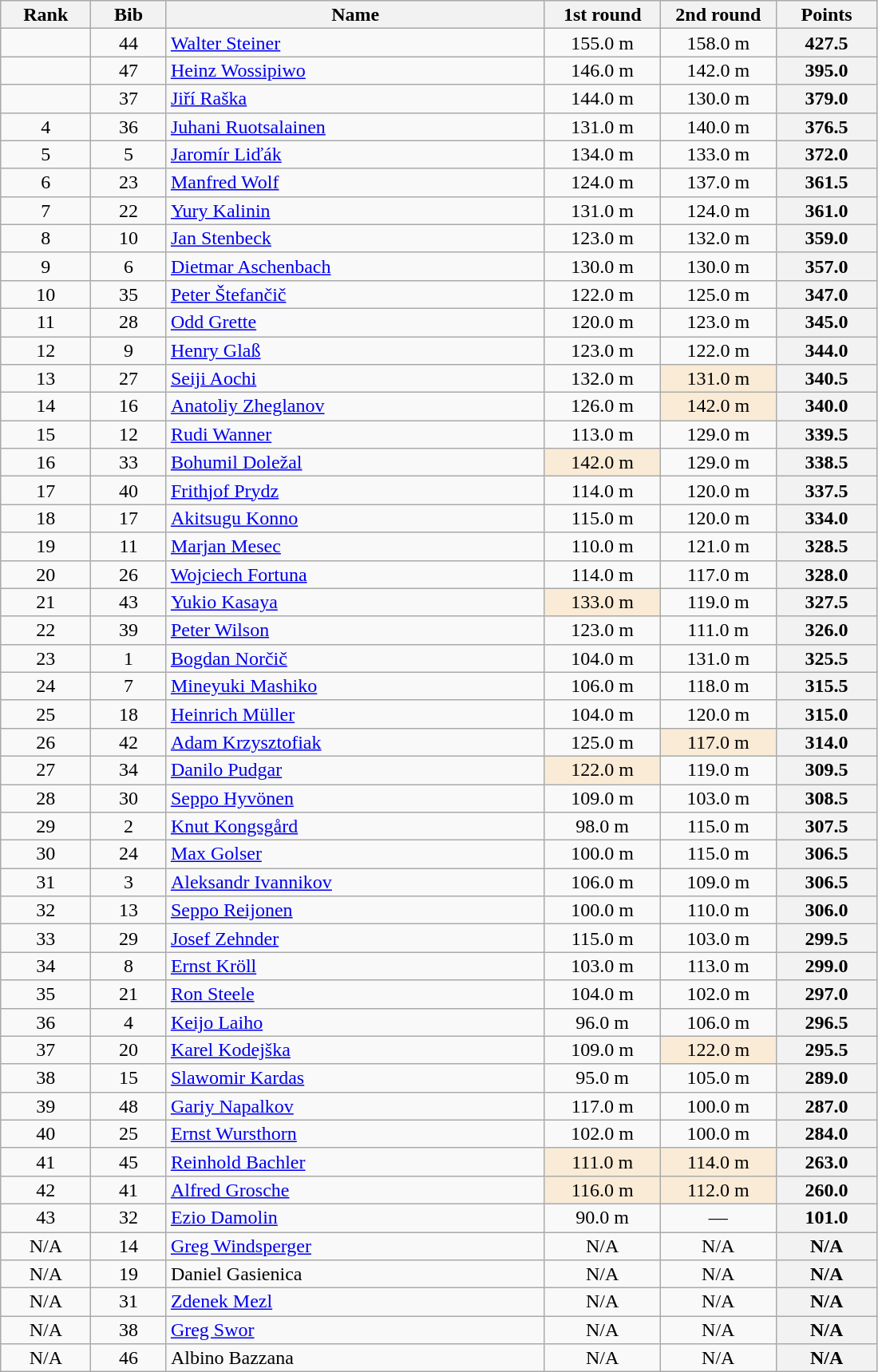<table class="wikitable sortable" style="text-align:center; line-height:16px; width:58%;">
<tr>
<th width=30px>Rank</th>
<th width=30px>Bib</th>
<th width=180>Name</th>
<th width=50>1st round</th>
<th width=50>2nd round</th>
<th width=30px>Points</th>
</tr>
<tr>
<td></td>
<td>44</td>
<td align=left> <a href='#'>Walter Steiner</a></td>
<td align=center>155.0 m</td>
<td align=center>158.0 m</td>
<th align=center>427.5</th>
</tr>
<tr>
<td></td>
<td>47</td>
<td align=left> <a href='#'>Heinz Wossipiwo</a></td>
<td align=center>146.0 m</td>
<td align=center>142.0 m</td>
<th align=center>395.0</th>
</tr>
<tr>
<td></td>
<td>37</td>
<td align=left> <a href='#'>Jiří Raška</a></td>
<td align=center>144.0 m</td>
<td align=center>130.0 m</td>
<th align=center>379.0</th>
</tr>
<tr>
<td>4</td>
<td>36</td>
<td align=left> <a href='#'>Juhani Ruotsalainen</a></td>
<td>131.0 m</td>
<td>140.0 m</td>
<th>376.5</th>
</tr>
<tr>
<td>5</td>
<td>5</td>
<td align=left> <a href='#'>Jaromír Liďák</a></td>
<td>134.0 m</td>
<td>133.0 m</td>
<th>372.0</th>
</tr>
<tr>
<td>6</td>
<td>23</td>
<td align=left> <a href='#'>Manfred Wolf</a></td>
<td>124.0 m</td>
<td>137.0 m</td>
<th>361.5</th>
</tr>
<tr>
<td>7</td>
<td>22</td>
<td align=left> <a href='#'>Yury Kalinin</a></td>
<td>131.0 m</td>
<td>124.0 m</td>
<th>361.0</th>
</tr>
<tr>
<td>8</td>
<td>10</td>
<td align=left> <a href='#'>Jan Stenbeck</a></td>
<td>123.0 m</td>
<td>132.0 m</td>
<th>359.0</th>
</tr>
<tr>
<td>9</td>
<td>6</td>
<td align=left> <a href='#'>Dietmar Aschenbach</a></td>
<td>130.0 m</td>
<td>130.0 m</td>
<th>357.0</th>
</tr>
<tr>
<td>10</td>
<td>35</td>
<td align=left> <a href='#'>Peter Štefančič</a></td>
<td>122.0 m</td>
<td>125.0 m</td>
<th>347.0</th>
</tr>
<tr>
<td>11</td>
<td>28</td>
<td align=left> <a href='#'>Odd Grette</a></td>
<td>120.0 m</td>
<td>123.0 m</td>
<th>345.0</th>
</tr>
<tr>
<td>12</td>
<td>9</td>
<td align=left> <a href='#'>Henry Glaß</a></td>
<td>123.0 m</td>
<td>122.0 m</td>
<th>344.0</th>
</tr>
<tr>
<td>13</td>
<td>27</td>
<td align=left> <a href='#'>Seiji Aochi</a></td>
<td>132.0 m</td>
<td bgcolor=#FAEBD7>131.0 m</td>
<th>340.5</th>
</tr>
<tr>
<td>14</td>
<td>16</td>
<td align=left> <a href='#'>Anatoliy Zheglanov</a></td>
<td>126.0 m</td>
<td bgcolor=#FAEBD7>142.0 m</td>
<th>340.0</th>
</tr>
<tr>
<td>15</td>
<td>12</td>
<td align=left> <a href='#'>Rudi Wanner</a></td>
<td>113.0 m</td>
<td>129.0 m</td>
<th>339.5</th>
</tr>
<tr>
<td>16</td>
<td>33</td>
<td align=left> <a href='#'>Bohumil Doležal</a></td>
<td bgcolor=#FAEBD7>142.0 m</td>
<td>129.0 m</td>
<th>338.5</th>
</tr>
<tr>
<td>17</td>
<td>40</td>
<td align=left> <a href='#'>Frithjof Prydz</a></td>
<td>114.0 m</td>
<td>120.0 m</td>
<th>337.5</th>
</tr>
<tr>
<td>18</td>
<td>17</td>
<td align=left> <a href='#'>Akitsugu Konno</a></td>
<td>115.0 m</td>
<td>120.0 m</td>
<th>334.0</th>
</tr>
<tr>
<td>19</td>
<td>11</td>
<td align=left> <a href='#'>Marjan Mesec</a></td>
<td>110.0 m</td>
<td>121.0 m</td>
<th>328.5</th>
</tr>
<tr>
<td>20</td>
<td>26</td>
<td align=left> <a href='#'>Wojciech Fortuna</a></td>
<td>114.0 m</td>
<td>117.0 m</td>
<th>328.0</th>
</tr>
<tr>
<td>21</td>
<td>43</td>
<td align=left> <a href='#'>Yukio Kasaya</a></td>
<td bgcolor=#FAEBD7>133.0 m</td>
<td>119.0 m</td>
<th>327.5</th>
</tr>
<tr>
<td>22</td>
<td>39</td>
<td align=left> <a href='#'>Peter Wilson</a></td>
<td>123.0 m</td>
<td>111.0 m</td>
<th>326.0</th>
</tr>
<tr>
<td>23</td>
<td>1</td>
<td align=left> <a href='#'>Bogdan Norčič</a></td>
<td>104.0 m</td>
<td>131.0 m</td>
<th>325.5</th>
</tr>
<tr>
<td>24</td>
<td>7</td>
<td align=left> <a href='#'>Mineyuki Mashiko</a></td>
<td>106.0 m</td>
<td>118.0 m</td>
<th>315.5</th>
</tr>
<tr>
<td>25</td>
<td>18</td>
<td align=left> <a href='#'>Heinrich Müller</a></td>
<td>104.0 m</td>
<td>120.0 m</td>
<th>315.0</th>
</tr>
<tr>
<td>26</td>
<td>42</td>
<td align=left> <a href='#'>Adam Krzysztofiak</a></td>
<td>125.0 m</td>
<td bgcolor=#FAEBD7>117.0 m</td>
<th>314.0</th>
</tr>
<tr>
<td>27</td>
<td>34</td>
<td align=left> <a href='#'>Danilo Pudgar</a></td>
<td bgcolor=#FAEBD7>122.0 m</td>
<td>119.0 m</td>
<th>309.5</th>
</tr>
<tr>
<td>28</td>
<td>30</td>
<td align=left> <a href='#'>Seppo Hyvönen</a></td>
<td>109.0 m</td>
<td>103.0 m</td>
<th>308.5</th>
</tr>
<tr>
<td>29</td>
<td>2</td>
<td align=left> <a href='#'>Knut Kongsgård</a></td>
<td>98.0 m</td>
<td>115.0 m</td>
<th>307.5</th>
</tr>
<tr>
<td>30</td>
<td>24</td>
<td align=left> <a href='#'>Max Golser</a></td>
<td>100.0 m</td>
<td>115.0 m</td>
<th>306.5</th>
</tr>
<tr>
<td>31</td>
<td>3</td>
<td align=left> <a href='#'>Aleksandr Ivannikov</a></td>
<td>106.0 m</td>
<td>109.0 m</td>
<th>306.5</th>
</tr>
<tr>
<td>32</td>
<td>13</td>
<td align=left> <a href='#'>Seppo Reijonen</a></td>
<td>100.0 m</td>
<td>110.0 m</td>
<th>306.0</th>
</tr>
<tr>
<td>33</td>
<td>29</td>
<td align=left> <a href='#'>Josef Zehnder</a></td>
<td>115.0 m</td>
<td>103.0 m</td>
<th>299.5</th>
</tr>
<tr>
<td>34</td>
<td>8</td>
<td align=left> <a href='#'>Ernst Kröll</a></td>
<td>103.0 m</td>
<td>113.0 m</td>
<th>299.0</th>
</tr>
<tr>
<td>35</td>
<td>21</td>
<td align=left> <a href='#'>Ron Steele</a></td>
<td>104.0 m</td>
<td>102.0 m</td>
<th>297.0</th>
</tr>
<tr>
<td>36</td>
<td>4</td>
<td align=left> <a href='#'>Keijo Laiho</a></td>
<td>96.0 m</td>
<td>106.0 m</td>
<th>296.5</th>
</tr>
<tr>
<td>37</td>
<td>20</td>
<td align=left> <a href='#'>Karel Kodejška</a></td>
<td>109.0 m</td>
<td bgcolor=#FAEBD7>122.0 m</td>
<th>295.5</th>
</tr>
<tr>
<td>38</td>
<td>15</td>
<td align=left> <a href='#'>Slawomir Kardas</a></td>
<td>95.0 m</td>
<td>105.0 m</td>
<th>289.0</th>
</tr>
<tr>
<td>39</td>
<td>48</td>
<td align=left> <a href='#'>Gariy Napalkov</a></td>
<td>117.0 m</td>
<td>100.0 m</td>
<th>287.0</th>
</tr>
<tr>
<td>40</td>
<td>25</td>
<td align=left> <a href='#'>Ernst Wursthorn</a></td>
<td>102.0 m</td>
<td>100.0 m</td>
<th>284.0</th>
</tr>
<tr>
<td>41</td>
<td>45</td>
<td align=left> <a href='#'>Reinhold Bachler</a></td>
<td bgcolor=#FAEBD7>111.0 m</td>
<td bgcolor=#FAEBD7>114.0 m</td>
<th>263.0</th>
</tr>
<tr>
<td>42</td>
<td>41</td>
<td align=left> <a href='#'>Alfred Grosche</a></td>
<td bgcolor=#FAEBD7>116.0 m</td>
<td bgcolor=#FAEBD7>112.0 m</td>
<th>260.0</th>
</tr>
<tr>
<td>43</td>
<td>32</td>
<td align=left> <a href='#'>Ezio Damolin</a></td>
<td>90.0 m</td>
<td>—</td>
<th>101.0</th>
</tr>
<tr>
<td>N/A</td>
<td>14</td>
<td align=left> <a href='#'>Greg Windsperger</a></td>
<td>N/A</td>
<td>N/A</td>
<th>N/A</th>
</tr>
<tr>
<td>N/A</td>
<td>19</td>
<td align=left> Daniel Gasienica</td>
<td>N/A</td>
<td>N/A</td>
<th>N/A</th>
</tr>
<tr>
<td>N/A</td>
<td>31</td>
<td align=left> <a href='#'>Zdenek Mezl</a></td>
<td>N/A</td>
<td>N/A</td>
<th>N/A</th>
</tr>
<tr>
<td>N/A</td>
<td>38</td>
<td align=left> <a href='#'>Greg Swor</a></td>
<td>N/A</td>
<td>N/A</td>
<th>N/A</th>
</tr>
<tr>
<td>N/A</td>
<td>46</td>
<td align=left> Albino Bazzana</td>
<td>N/A</td>
<td>N/A</td>
<th>N/A</th>
</tr>
</table>
